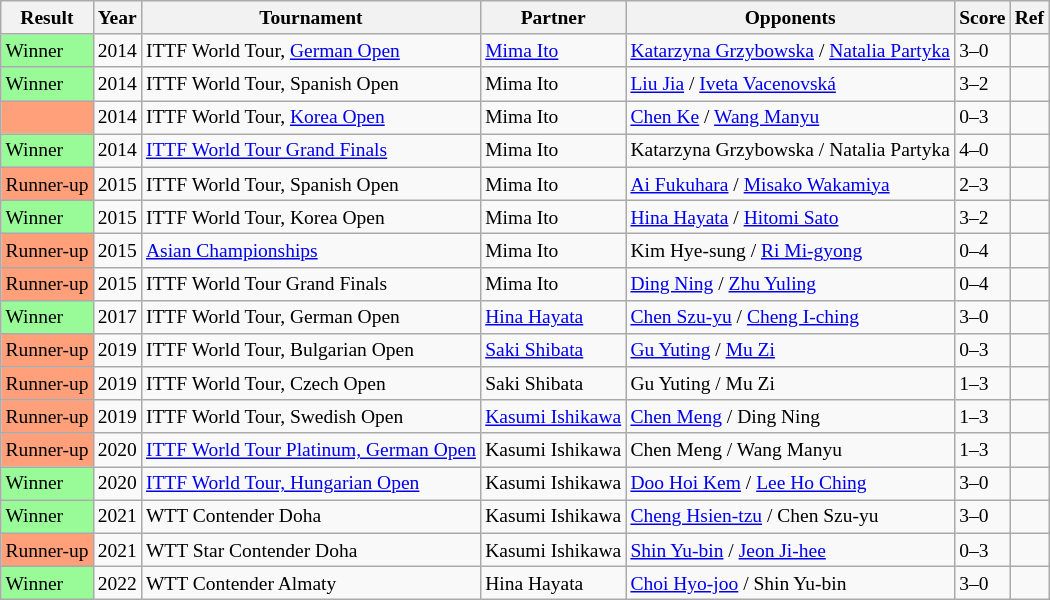<table class="wikitable sortable" style="font-size:small;">
<tr>
<th>Result</th>
<th class="unsortable">Year</th>
<th>Tournament</th>
<th>Partner</th>
<th>Opponents</th>
<th>Score</th>
<th class="unsortable">Ref</th>
</tr>
<tr>
<td bgcolor=98FB98>Winner</td>
<td>2014</td>
<td>ITTF World Tour, <a href='#'>German Open</a></td>
<td><a href='#'>Mima Ito</a></td>
<td> <a href='#'>Katarzyna Grzybowska</a> / <a href='#'>Natalia Partyka</a></td>
<td>3–0</td>
<td></td>
</tr>
<tr>
<td bgcolor=98FB98>Winner</td>
<td>2014</td>
<td>ITTF World Tour, Spanish Open</td>
<td>Mima Ito</td>
<td> <a href='#'>Liu Jia</a> /  <a href='#'>Iveta Vacenovská</a></td>
<td>3–2</td>
<td></td>
</tr>
<tr>
<td bgcolor=FFA07A></td>
<td>2014</td>
<td>ITTF World Tour, <a href='#'>Korea Open</a></td>
<td>Mima Ito</td>
<td> <a href='#'>Chen Ke</a> / <a href='#'>Wang Manyu</a></td>
<td>0–3</td>
<td></td>
</tr>
<tr>
<td bgcolor=98FB98>Winner</td>
<td>2014</td>
<td><a href='#'>ITTF World Tour Grand Finals</a></td>
<td>Mima Ito</td>
<td> Katarzyna Grzybowska / Natalia Partyka</td>
<td>4–0</td>
<td></td>
</tr>
<tr>
<td bgcolor=FFA07A>Runner-up</td>
<td>2015</td>
<td>ITTF World Tour, Spanish Open</td>
<td>Mima Ito</td>
<td> <a href='#'>Ai Fukuhara</a> / <a href='#'>Misako Wakamiya</a></td>
<td>2–3</td>
<td></td>
</tr>
<tr>
<td bgcolor=98FB98>Winner</td>
<td>2015</td>
<td>ITTF World Tour, Korea Open</td>
<td>Mima Ito</td>
<td> <a href='#'>Hina Hayata</a> / <a href='#'>Hitomi Sato</a></td>
<td>3–2</td>
<td></td>
</tr>
<tr>
<td bgcolor=FFA07A>Runner-up</td>
<td>2015</td>
<td><a href='#'>Asian Championships</a></td>
<td>Mima Ito</td>
<td> Kim Hye-sung / <a href='#'>Ri Mi-gyong</a></td>
<td>0–4</td>
<td></td>
</tr>
<tr>
<td bgcolor=FFA07A>Runner-up</td>
<td>2015</td>
<td>ITTF World Tour Grand Finals</td>
<td>Mima Ito</td>
<td> <a href='#'>Ding Ning</a> / <a href='#'>Zhu Yuling</a></td>
<td>0–4</td>
<td></td>
</tr>
<tr>
<td bgcolor=98FB98>Winner</td>
<td>2017</td>
<td>ITTF World Tour, German Open</td>
<td><a href='#'>Hina Hayata</a></td>
<td> <a href='#'>Chen Szu-yu</a> / <a href='#'>Cheng I-ching</a></td>
<td>3–0</td>
<td></td>
</tr>
<tr>
<td bgcolor=FFA07A>Runner-up</td>
<td>2019</td>
<td>ITTF World Tour, Bulgarian Open</td>
<td><a href='#'>Saki Shibata</a></td>
<td> <a href='#'>Gu Yuting</a> / <a href='#'>Mu Zi</a></td>
<td>0–3</td>
<td></td>
</tr>
<tr>
<td bgcolor=FFA07A>Runner-up</td>
<td>2019</td>
<td>ITTF World Tour, Czech Open</td>
<td>Saki Shibata</td>
<td> Gu Yuting / Mu Zi</td>
<td>1–3</td>
<td></td>
</tr>
<tr>
<td bgcolor=FFA07A>Runner-up</td>
<td>2019</td>
<td>ITTF World Tour, Swedish Open</td>
<td><a href='#'>Kasumi Ishikawa</a></td>
<td> <a href='#'>Chen Meng</a> / Ding Ning</td>
<td>1–3</td>
<td></td>
</tr>
<tr>
<td bgcolor=FFA07A>Runner-up</td>
<td>2020</td>
<td><a href='#'>ITTF World Tour Platinum, German Open</a></td>
<td>Kasumi Ishikawa</td>
<td> Chen Meng / Wang Manyu</td>
<td>1–3</td>
<td></td>
</tr>
<tr>
<td bgcolor=98FB98>Winner</td>
<td>2020</td>
<td><a href='#'>ITTF World Tour, Hungarian Open</a></td>
<td>Kasumi Ishikawa</td>
<td> <a href='#'>Doo Hoi Kem</a> / <a href='#'>Lee Ho Ching</a></td>
<td>3–0</td>
<td></td>
</tr>
<tr>
<td bgcolor=98FB98>Winner</td>
<td>2021</td>
<td>WTT Contender Doha</td>
<td>Kasumi Ishikawa</td>
<td> <a href='#'>Cheng Hsien-tzu</a> / Chen Szu-yu</td>
<td>3–0</td>
<td></td>
</tr>
<tr>
<td bgcolor=FFA07A>Runner-up</td>
<td>2021</td>
<td>WTT Star Contender Doha</td>
<td>Kasumi Ishikawa</td>
<td> <a href='#'>Shin Yu-bin</a> / <a href='#'>Jeon Ji-hee</a></td>
<td>0–3</td>
<td></td>
</tr>
<tr>
<td bgcolor=98FB98>Winner</td>
<td>2022</td>
<td>WTT Contender Almaty</td>
<td>Hina Hayata</td>
<td> <a href='#'>Choi Hyo-joo</a> / Shin Yu-bin</td>
<td>3–0</td>
<td></td>
</tr>
</table>
